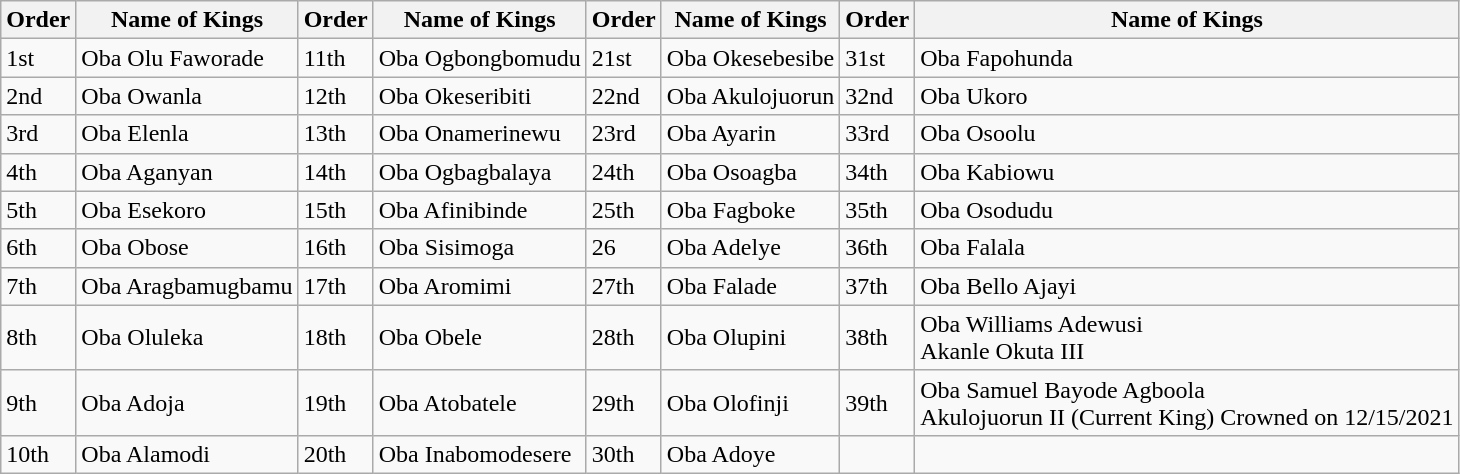<table class="wikitable">
<tr>
<th>Order</th>
<th>Name of Kings</th>
<th>Order</th>
<th>Name of Kings</th>
<th>Order</th>
<th>Name of Kings</th>
<th>Order</th>
<th>Name of Kings</th>
</tr>
<tr>
<td>1st</td>
<td>Oba Olu Faworade</td>
<td>11th</td>
<td>Oba Ogbongbomudu</td>
<td>21st</td>
<td>Oba Okesebesibe</td>
<td>31st</td>
<td>Oba Fapohunda</td>
</tr>
<tr>
<td>2nd</td>
<td>Oba Owanla</td>
<td>12th</td>
<td>Oba Okeseribiti</td>
<td>22nd</td>
<td>Oba Akulojuorun</td>
<td>32nd</td>
<td>Oba Ukoro</td>
</tr>
<tr>
<td>3rd</td>
<td>Oba Elenla</td>
<td>13th</td>
<td>Oba Onamerinewu</td>
<td>23rd</td>
<td>Oba Ayarin</td>
<td>33rd</td>
<td>Oba Osoolu</td>
</tr>
<tr>
<td>4th</td>
<td>Oba Aganyan</td>
<td>14th</td>
<td>Oba Ogbagbalaya</td>
<td>24th</td>
<td>Oba Osoagba</td>
<td>34th</td>
<td>Oba Kabiowu</td>
</tr>
<tr>
<td>5th</td>
<td>Oba Esekoro</td>
<td>15th</td>
<td>Oba Afinibinde</td>
<td>25th</td>
<td>Oba Fagboke</td>
<td>35th</td>
<td>Oba Osodudu</td>
</tr>
<tr>
<td>6th</td>
<td>Oba Obose</td>
<td>16th</td>
<td>Oba Sisimoga</td>
<td>26</td>
<td>Oba Adelye</td>
<td>36th</td>
<td>Oba Falala</td>
</tr>
<tr>
<td>7th</td>
<td>Oba Aragbamugbamu</td>
<td>17th</td>
<td>Oba Aromimi</td>
<td>27th</td>
<td>Oba Falade</td>
<td>37th</td>
<td>Oba Bello Ajayi</td>
</tr>
<tr>
<td>8th</td>
<td>Oba Oluleka</td>
<td>18th</td>
<td>Oba Obele</td>
<td>28th</td>
<td>Oba Olupini</td>
<td>38th</td>
<td>Oba Williams Adewusi<br>Akanle Okuta III</td>
</tr>
<tr>
<td>9th</td>
<td>Oba Adoja</td>
<td>19th</td>
<td>Oba Atobatele</td>
<td>29th</td>
<td>Oba Olofinji</td>
<td>39th</td>
<td>Oba Samuel Bayode Agboola<br>Akulojuorun II (Current King)
Crowned on 12/15/2021</td>
</tr>
<tr>
<td>10th</td>
<td>Oba Alamodi</td>
<td>20th</td>
<td>Oba Inabomodesere</td>
<td>30th</td>
<td>Oba Adoye</td>
<td></td>
<td></td>
</tr>
</table>
